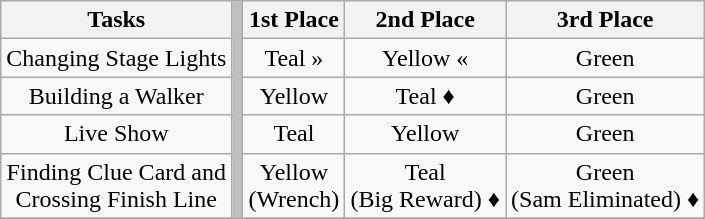<table class="wikitable" style="text-align:center">
<tr>
<th>Tasks</th>
<th style="background:#C0C0C0;" rowspan="5"></th>
<th>1st Place</th>
<th>2nd Place</th>
<th>3rd Place</th>
</tr>
<tr>
<td>Changing Stage Lights</td>
<td><span>Teal</span> <span>»</span></td>
<td><span> Yellow</span> <span>«</span></td>
<td><span>Green</span></td>
</tr>
<tr>
<td>Building a Walker</td>
<td><span> Yellow</span></td>
<td><span>Teal</span> <span>♦</span></td>
<td><span>Green</span></td>
</tr>
<tr>
<td>Live Show</td>
<td><span>Teal</span></td>
<td><span> Yellow</span></td>
<td><span>Green</span></td>
</tr>
<tr>
<td>Finding Clue Card and<br>Crossing Finish Line</td>
<td><span> Yellow <br>(Wrench)</span></td>
<td><span>Teal <br>(Big Reward)</span> <span>♦</span></td>
<td><span>Green <br>(Sam Eliminated)</span> <span>♦</span></td>
</tr>
<tr>
</tr>
</table>
